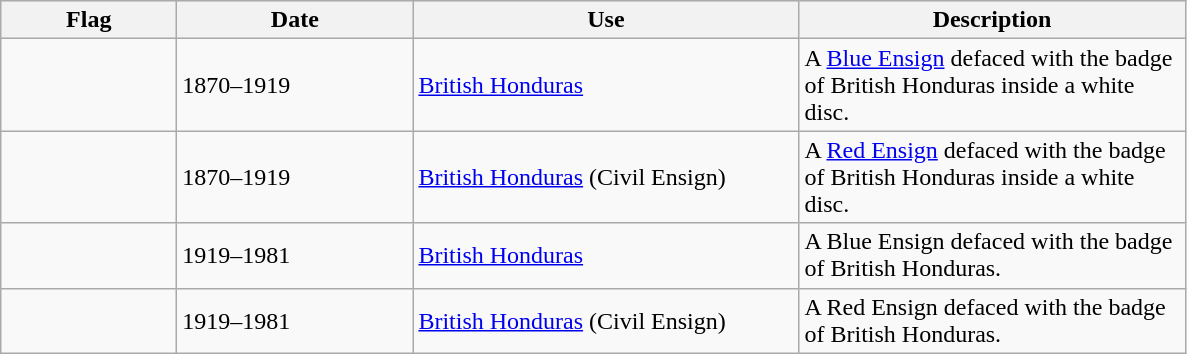<table class="wikitable">
<tr style="background:#efefef;">
<th style="width:110px;">Flag</th>
<th style="width:150px;">Date</th>
<th style="width:250px;">Use</th>
<th style="width:250px;">Description</th>
</tr>
<tr>
<td></td>
<td>1870–1919</td>
<td><a href='#'>British Honduras</a></td>
<td>A <a href='#'>Blue Ensign</a> defaced with the badge of British Honduras inside a white disc.</td>
</tr>
<tr>
<td></td>
<td>1870–1919</td>
<td><a href='#'>British Honduras</a> (Civil Ensign)</td>
<td>A <a href='#'>Red Ensign</a> defaced with the badge of British Honduras inside a white disc.</td>
</tr>
<tr>
<td></td>
<td>1919–1981</td>
<td><a href='#'>British Honduras</a></td>
<td>A Blue Ensign defaced with the badge of British Honduras.</td>
</tr>
<tr>
<td></td>
<td>1919–1981</td>
<td><a href='#'>British Honduras</a> (Civil Ensign)</td>
<td>A Red Ensign defaced with the badge of British Honduras.</td>
</tr>
</table>
